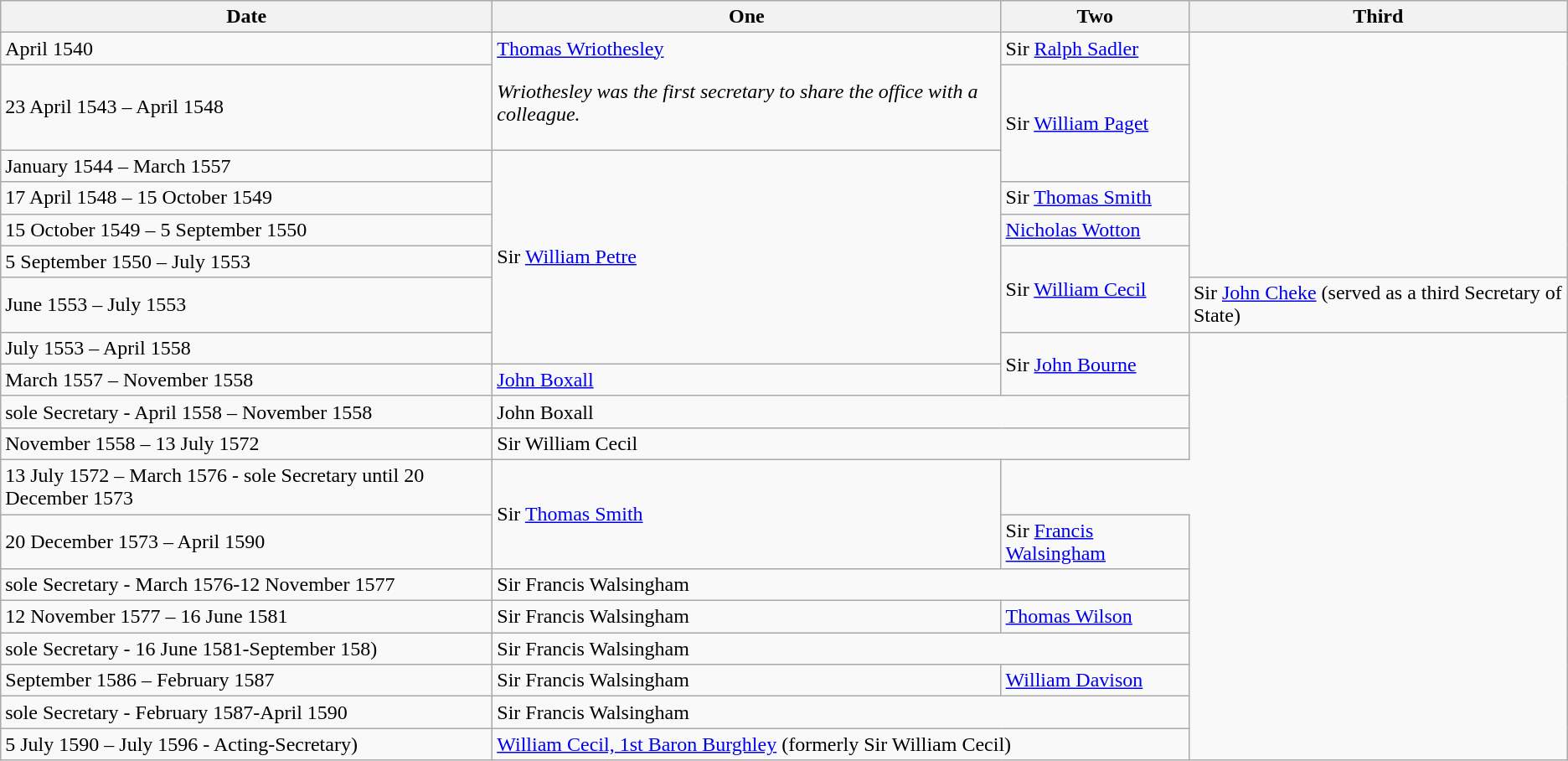<table class="wikitable">
<tr>
<th>Date</th>
<th>One</th>
<th>Two</th>
<th>Third</th>
</tr>
<tr>
<td>April 1540</td>
<td rowspan=2><a href='#'>Thomas Wriothesley</a> <p><em>Wriothesley was the first secretary to share the office with a colleague.</em></p></td>
<td>Sir <a href='#'>Ralph Sadler</a></td>
</tr>
<tr>
<td>23 April 1543 – April 1548</td>
<td rowspan=2>Sir <a href='#'>William Paget</a></td>
</tr>
<tr>
<td>January 1544 – March 1557</td>
<td rowspan=6>Sir <a href='#'>William Petre</a></td>
</tr>
<tr>
<td>17 April 1548 – 15 October 1549</td>
<td>Sir <a href='#'>Thomas Smith</a></td>
</tr>
<tr>
<td>15 October 1549 – 5 September 1550</td>
<td><a href='#'>Nicholas Wotton</a></td>
</tr>
<tr>
<td>5 September 1550 – July 1553</td>
<td rowspan=2>Sir <a href='#'>William Cecil</a></td>
</tr>
<tr>
<td>June 1553 – July 1553</td>
<td>Sir <a href='#'>John Cheke</a> (served as a third Secretary of State)</td>
</tr>
<tr>
<td>July 1553 – April 1558</td>
<td rowspan=2>Sir <a href='#'>John Bourne</a></td>
</tr>
<tr>
<td>March 1557 – November 1558</td>
<td><a href='#'>John Boxall</a></td>
</tr>
<tr>
<td>sole Secretary - April 1558 – November 1558</td>
<td colspan=2>John Boxall</td>
</tr>
<tr>
<td>November 1558 – 13 July 1572</td>
<td colspan=2>Sir William Cecil</td>
</tr>
<tr>
<td>13 July 1572 – March 1576 - sole Secretary until 20 December 1573</td>
<td rowspan=2>Sir <a href='#'>Thomas Smith</a></td>
</tr>
<tr>
<td>20 December 1573 – April 1590</td>
<td>Sir <a href='#'>Francis Walsingham</a></td>
</tr>
<tr>
<td>sole Secretary - March 1576-12 November 1577</td>
<td colspan=2>Sir Francis Walsingham</td>
</tr>
<tr>
<td>12 November 1577 – 16 June 1581</td>
<td>Sir Francis Walsingham</td>
<td><a href='#'>Thomas Wilson</a></td>
</tr>
<tr>
<td>sole Secretary - 16 June 1581-September 158)</td>
<td colspan=2>Sir Francis Walsingham</td>
</tr>
<tr>
<td>September 1586 – February 1587</td>
<td>Sir Francis Walsingham</td>
<td><a href='#'>William Davison</a></td>
</tr>
<tr>
<td>sole Secretary - February 1587-April 1590</td>
<td colspan=2>Sir Francis Walsingham</td>
</tr>
<tr>
<td>5 July 1590 – July 1596 - Acting-Secretary)</td>
<td colspan=2><a href='#'>William Cecil, 1st Baron Burghley</a>  (formerly Sir William Cecil)</td>
</tr>
</table>
